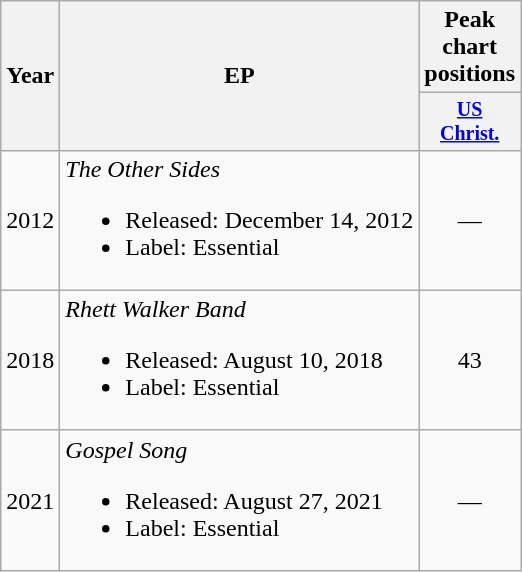<table class="wikitable" style="text-align:center;">
<tr>
<th rowspan="2">Year</th>
<th rowspan="2">EP</th>
<th>Peak chart positions</th>
</tr>
<tr style="font-size:smaller;">
<th style="width:40px;"><a href='#'>US<br>Christ.</a></th>
</tr>
<tr>
<td>2012</td>
<td style="text-align:left;"><em>The Other Sides</em><br><ul><li>Released: December 14, 2012</li><li>Label: Essential</li></ul></td>
<td>—</td>
</tr>
<tr>
<td>2018</td>
<td style="text-align:left;"><em>Rhett Walker Band</em><br><ul><li>Released: August 10, 2018</li><li>Label: Essential</li></ul></td>
<td>43</td>
</tr>
<tr>
<td>2021</td>
<td style="text-align:left;"><em>Gospel Song</em><br><ul><li>Released: August 27, 2021</li><li>Label: Essential</li></ul></td>
<td>—</td>
</tr>
</table>
